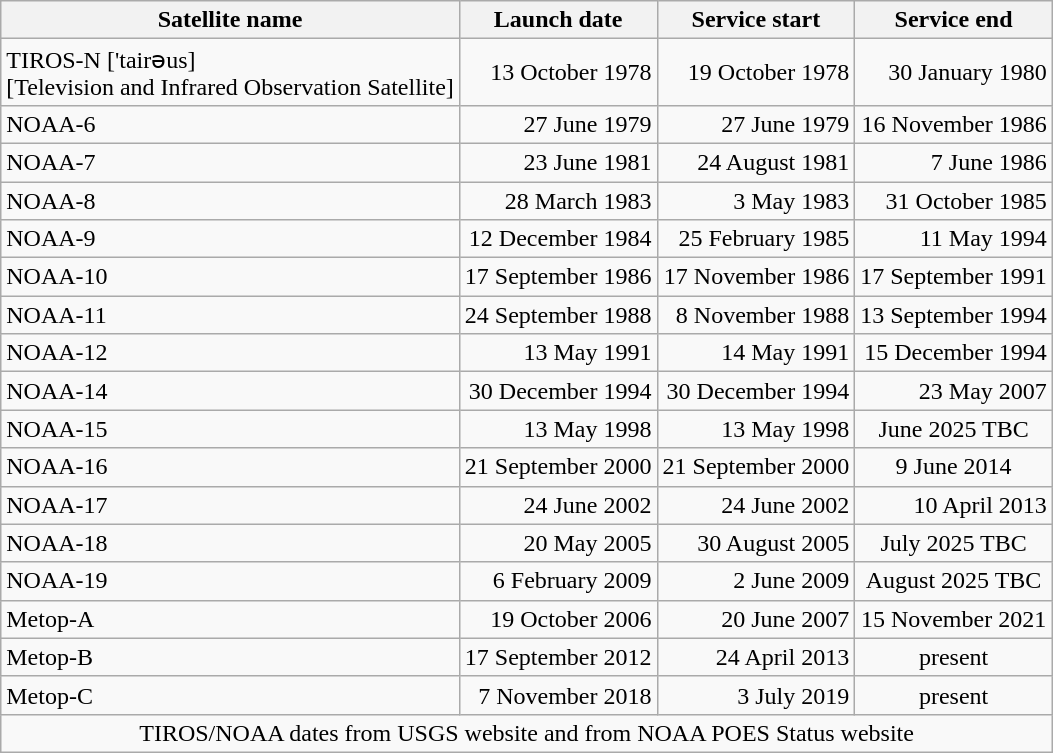<table class="wikitable" border="1">
<tr>
<th>Satellite name</th>
<th>Launch date</th>
<th>Service start</th>
<th>Service end</th>
</tr>
<tr>
<td>TIROS-N ['tairəus]<br>[Television and Infrared Observation Satellite]</td>
<td align="right">13 October 1978</td>
<td align="right">19 October 1978</td>
<td align="right">30 January 1980</td>
</tr>
<tr>
<td>NOAA-6</td>
<td align="right">27 June 1979</td>
<td align="right">27 June 1979</td>
<td align="right">16 November 1986</td>
</tr>
<tr>
<td>NOAA-7</td>
<td align="right">23 June 1981</td>
<td align="right">24 August 1981</td>
<td align="right">7 June 1986</td>
</tr>
<tr>
<td>NOAA-8</td>
<td align="right">28 March 1983</td>
<td align="right">3 May 1983</td>
<td align="right">31 October 1985</td>
</tr>
<tr>
<td>NOAA-9</td>
<td align="right">12 December 1984</td>
<td align="right">25 February 1985</td>
<td align="right">11 May 1994</td>
</tr>
<tr>
<td>NOAA-10</td>
<td align="right">17 September 1986</td>
<td align="right">17 November 1986</td>
<td align="right">17 September 1991</td>
</tr>
<tr>
<td>NOAA-11</td>
<td align="right">24 September 1988</td>
<td align="right">8 November 1988</td>
<td align="right">13 September 1994</td>
</tr>
<tr>
<td>NOAA-12</td>
<td align="right">13 May 1991</td>
<td align="right">14 May 1991</td>
<td align="right">15 December 1994</td>
</tr>
<tr>
<td>NOAA-14</td>
<td align="right">30 December 1994</td>
<td align="right">30 December 1994</td>
<td align="right">23 May 2007</td>
</tr>
<tr>
<td>NOAA-15</td>
<td align="right">13 May 1998</td>
<td align="right">13 May 1998</td>
<td align="center">June 2025 TBC</td>
</tr>
<tr>
<td>NOAA-16</td>
<td align="right">21 September 2000</td>
<td align="right">21 September 2000</td>
<td align="center">9 June 2014</td>
</tr>
<tr>
<td>NOAA-17</td>
<td align="right">24 June 2002</td>
<td align="right">24 June 2002</td>
<td align="right">10 April 2013</td>
</tr>
<tr>
<td>NOAA-18</td>
<td align="right">20 May 2005</td>
<td align="right">30 August 2005</td>
<td align="center">July 2025 TBC</td>
</tr>
<tr>
<td>NOAA-19</td>
<td align="right">6 February 2009</td>
<td align="right">2 June 2009</td>
<td align="center">August 2025 TBC</td>
</tr>
<tr>
<td>Metop-A</td>
<td align="right">19 October 2006</td>
<td align="right">20 June 2007</td>
<td align="center">15 November 2021</td>
</tr>
<tr>
<td>Metop-B</td>
<td align="right">17 September 2012</td>
<td align="right">24 April 2013</td>
<td align="center">present</td>
</tr>
<tr>
<td>Metop-C</td>
<td align="right">7 November 2018</td>
<td align="right">3 July 2019</td>
<td align="center">present</td>
</tr>
<tr>
<td align="center" colspan="4">TIROS/NOAA dates from USGS website and from NOAA POES Status website</td>
</tr>
</table>
